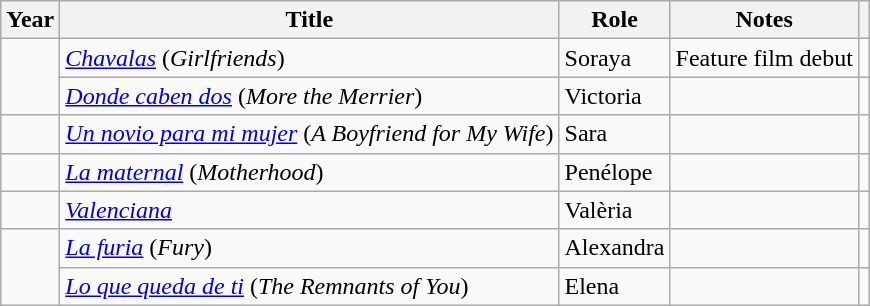<table class="wikitable sortable">
<tr>
<th>Year</th>
<th>Title</th>
<th>Role</th>
<th class = "unsortable">Notes</th>
<th class = "unsortable"></th>
</tr>
<tr>
<td rowspan = "2"></td>
<td><em><a href='#'>Chavalas</a></em> (<em>Girlfriends</em>)</td>
<td>Soraya</td>
<td>Feature film debut</td>
<td></td>
</tr>
<tr>
<td><em><a href='#'>Donde caben dos</a></em> (<em>More the Merrier</em>)</td>
<td>Victoria</td>
<td></td>
<td></td>
</tr>
<tr>
<td></td>
<td><em><a href='#'>Un novio para mi mujer</a></em> (<em>A Boyfriend for My Wife</em>)</td>
<td>Sara</td>
<td></td>
<td></td>
</tr>
<tr>
<td></td>
<td><em><a href='#'>La maternal</a></em> (<em>Motherhood</em>)</td>
<td>Penélope</td>
<td></td>
<td></td>
</tr>
<tr>
<td></td>
<td><em><a href='#'>Valenciana</a></em></td>
<td>Valèria</td>
<td></td>
<td></td>
</tr>
<tr>
<td rowspan = "2"></td>
<td><em><a href='#'>La furia</a></em> (<em>Fury</em>)</td>
<td>Alexandra</td>
<td></td>
<td></td>
</tr>
<tr>
<td><em><a href='#'>Lo que queda de ti</a></em> (<em>The Remnants of You</em>)</td>
<td>Elena</td>
<td></td>
<td></td>
</tr>
</table>
